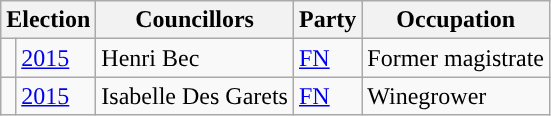<table class="wikitable">
<tr>
<th colspan="2">Election</th>
<th>Councillors</th>
<th>Party</th>
<th>Occupation</th>
</tr>
<tr>
<td style="background-color: "></td>
<td><a href='#'>2015</a></td>
<td>Henri Bec</td>
<td><a href='#'>FN</a></td>
<td>Former magistrate</td>
</tr>
<tr>
<td style="background-color: "></td>
<td><a href='#'>2015</a></td>
<td>Isabelle Des Garets</td>
<td><a href='#'>FN</a></td>
<td>Winegrower</td>
</tr>
</table>
